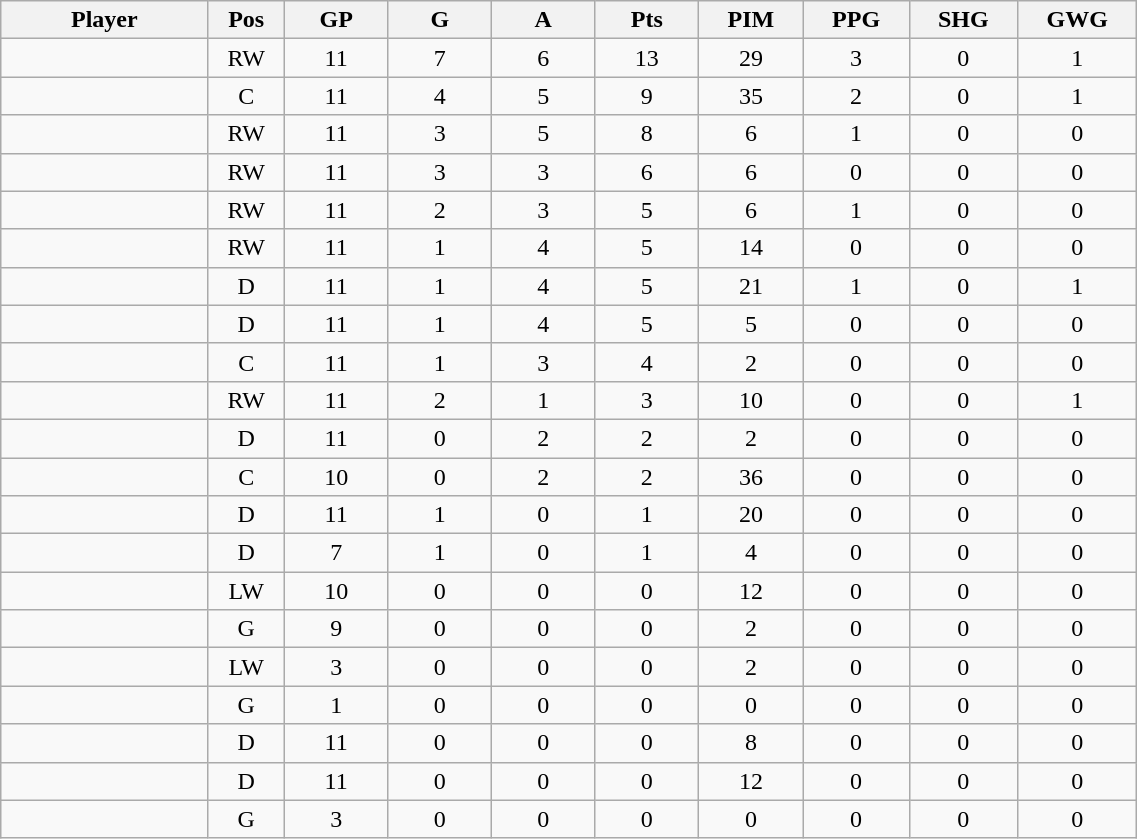<table class="wikitable sortable" width="60%">
<tr ALIGN="center">
<th bgcolor="#DDDDFF" width="10%">Player</th>
<th bgcolor="#DDDDFF" width="3%" title="Position">Pos</th>
<th bgcolor="#DDDDFF" width="5%" title="Games played">GP</th>
<th bgcolor="#DDDDFF" width="5%" title="Goals">G</th>
<th bgcolor="#DDDDFF" width="5%" title="Assists">A</th>
<th bgcolor="#DDDDFF" width="5%" title="Points">Pts</th>
<th bgcolor="#DDDDFF" width="5%" title="Penalties in Minutes">PIM</th>
<th bgcolor="#DDDDFF" width="5%" title="Power play goals">PPG</th>
<th bgcolor="#DDDDFF" width="5%" title="Short-handed goals">SHG</th>
<th bgcolor="#DDDDFF" width="5%" title="Game-winning goals">GWG</th>
</tr>
<tr align="center">
<td align="right"></td>
<td>RW</td>
<td>11</td>
<td>7</td>
<td>6</td>
<td>13</td>
<td>29</td>
<td>3</td>
<td>0</td>
<td>1</td>
</tr>
<tr align="center">
<td align="right"></td>
<td>C</td>
<td>11</td>
<td>4</td>
<td>5</td>
<td>9</td>
<td>35</td>
<td>2</td>
<td>0</td>
<td>1</td>
</tr>
<tr align="center">
<td align="right"></td>
<td>RW</td>
<td>11</td>
<td>3</td>
<td>5</td>
<td>8</td>
<td>6</td>
<td>1</td>
<td>0</td>
<td>0</td>
</tr>
<tr align="center">
<td align="right"></td>
<td>RW</td>
<td>11</td>
<td>3</td>
<td>3</td>
<td>6</td>
<td>6</td>
<td>0</td>
<td>0</td>
<td>0</td>
</tr>
<tr align="center">
<td align="right"></td>
<td>RW</td>
<td>11</td>
<td>2</td>
<td>3</td>
<td>5</td>
<td>6</td>
<td>1</td>
<td>0</td>
<td>0</td>
</tr>
<tr align="center">
<td align="right"></td>
<td>RW</td>
<td>11</td>
<td>1</td>
<td>4</td>
<td>5</td>
<td>14</td>
<td>0</td>
<td>0</td>
<td>0</td>
</tr>
<tr align="center">
<td align="right"></td>
<td>D</td>
<td>11</td>
<td>1</td>
<td>4</td>
<td>5</td>
<td>21</td>
<td>1</td>
<td>0</td>
<td>1</td>
</tr>
<tr align="center">
<td align="right"></td>
<td>D</td>
<td>11</td>
<td>1</td>
<td>4</td>
<td>5</td>
<td>5</td>
<td>0</td>
<td>0</td>
<td>0</td>
</tr>
<tr align="center">
<td align="right"></td>
<td>C</td>
<td>11</td>
<td>1</td>
<td>3</td>
<td>4</td>
<td>2</td>
<td>0</td>
<td>0</td>
<td>0</td>
</tr>
<tr align="center">
<td align="right"></td>
<td>RW</td>
<td>11</td>
<td>2</td>
<td>1</td>
<td>3</td>
<td>10</td>
<td>0</td>
<td>0</td>
<td>1</td>
</tr>
<tr align="center">
<td align="right"></td>
<td>D</td>
<td>11</td>
<td>0</td>
<td>2</td>
<td>2</td>
<td>2</td>
<td>0</td>
<td>0</td>
<td>0</td>
</tr>
<tr align="center">
<td align="right"></td>
<td>C</td>
<td>10</td>
<td>0</td>
<td>2</td>
<td>2</td>
<td>36</td>
<td>0</td>
<td>0</td>
<td>0</td>
</tr>
<tr align="center">
<td align="right"></td>
<td>D</td>
<td>11</td>
<td>1</td>
<td>0</td>
<td>1</td>
<td>20</td>
<td>0</td>
<td>0</td>
<td>0</td>
</tr>
<tr align="center">
<td align="right"></td>
<td>D</td>
<td>7</td>
<td>1</td>
<td>0</td>
<td>1</td>
<td>4</td>
<td>0</td>
<td>0</td>
<td>0</td>
</tr>
<tr align="center">
<td align="right"></td>
<td>LW</td>
<td>10</td>
<td>0</td>
<td>0</td>
<td>0</td>
<td>12</td>
<td>0</td>
<td>0</td>
<td>0</td>
</tr>
<tr align="center">
<td align="right"></td>
<td>G</td>
<td>9</td>
<td>0</td>
<td>0</td>
<td>0</td>
<td>2</td>
<td>0</td>
<td>0</td>
<td>0</td>
</tr>
<tr align="center">
<td align="right"></td>
<td>LW</td>
<td>3</td>
<td>0</td>
<td>0</td>
<td>0</td>
<td>2</td>
<td>0</td>
<td>0</td>
<td>0</td>
</tr>
<tr align="center">
<td align="right"></td>
<td>G</td>
<td>1</td>
<td>0</td>
<td>0</td>
<td>0</td>
<td>0</td>
<td>0</td>
<td>0</td>
<td>0</td>
</tr>
<tr align="center">
<td align="right"></td>
<td>D</td>
<td>11</td>
<td>0</td>
<td>0</td>
<td>0</td>
<td>8</td>
<td>0</td>
<td>0</td>
<td>0</td>
</tr>
<tr align="center">
<td align="right"></td>
<td>D</td>
<td>11</td>
<td>0</td>
<td>0</td>
<td>0</td>
<td>12</td>
<td>0</td>
<td>0</td>
<td>0</td>
</tr>
<tr align="center">
<td align="right"></td>
<td>G</td>
<td>3</td>
<td>0</td>
<td>0</td>
<td>0</td>
<td>0</td>
<td>0</td>
<td>0</td>
<td>0</td>
</tr>
</table>
